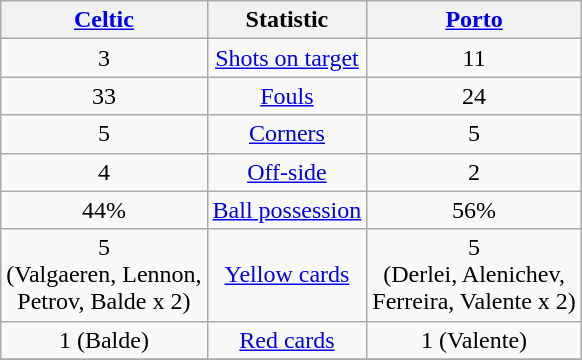<table class="wikitable" style="text-align: center;">
<tr>
<th> <a href='#'>Celtic</a></th>
<th>Statistic</th>
<th> <a href='#'>Porto</a></th>
</tr>
<tr>
<td>3</td>
<td><a href='#'>Shots on target</a></td>
<td>11</td>
</tr>
<tr>
<td>33</td>
<td><a href='#'>Fouls</a></td>
<td>24</td>
</tr>
<tr>
<td>5</td>
<td><a href='#'>Corners</a></td>
<td>5</td>
</tr>
<tr>
<td>4</td>
<td><a href='#'>Off-side</a></td>
<td>2</td>
</tr>
<tr>
<td>44%</td>
<td><a href='#'>Ball possession</a></td>
<td>56%</td>
</tr>
<tr>
<td>5 <br>(Valgaeren, Lennon,<br>Petrov, Balde x 2)</td>
<td><a href='#'>Yellow cards</a></td>
<td>5<br>(Derlei, Alenichev,<br>Ferreira, Valente x 2)</td>
</tr>
<tr>
<td>1 (Balde)</td>
<td><a href='#'>Red cards</a></td>
<td>1 (Valente)</td>
</tr>
<tr>
</tr>
</table>
